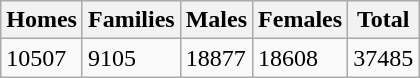<table class="wikitable">
<tr>
<th>Homes</th>
<th>Families</th>
<th>Males</th>
<th>Females</th>
<th>Total</th>
</tr>
<tr>
<td>10507</td>
<td>9105</td>
<td>18877</td>
<td>18608</td>
<td>37485</td>
</tr>
</table>
